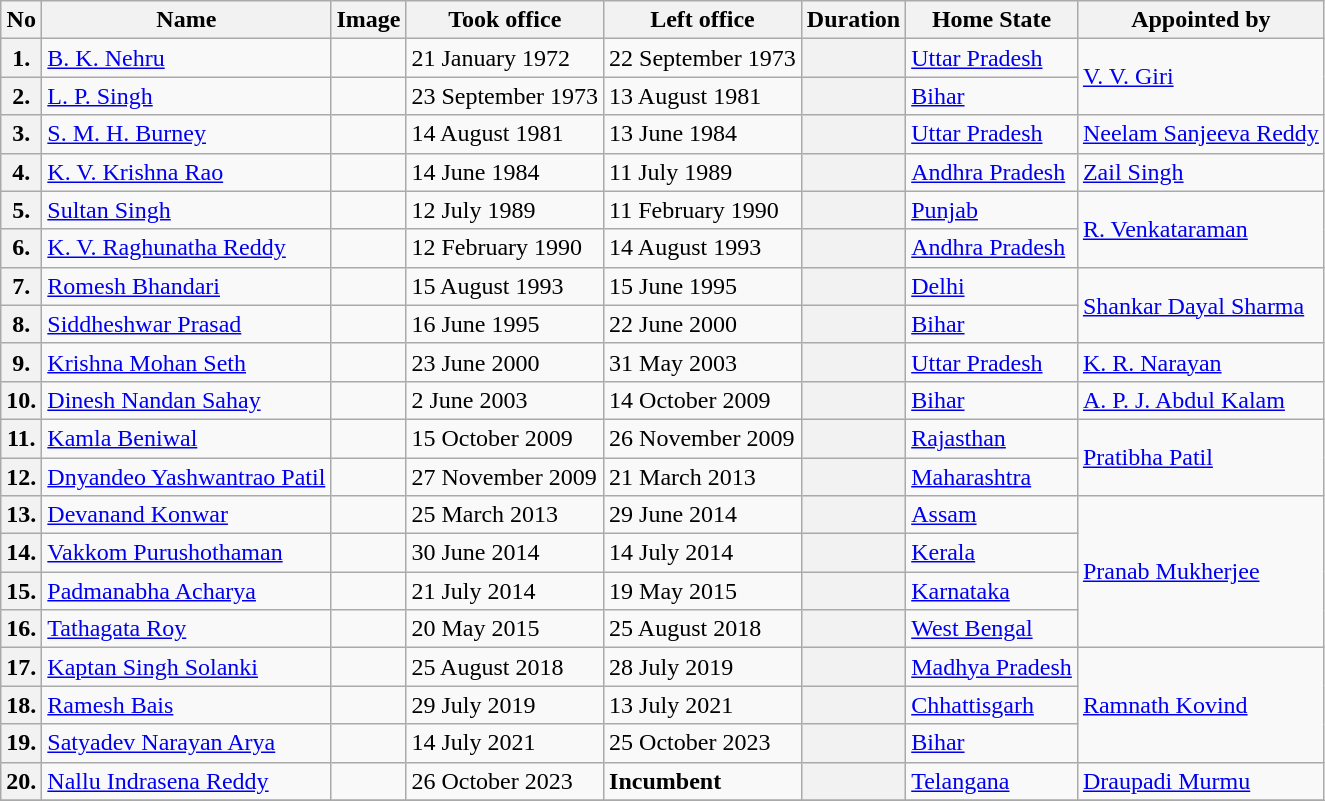<table class="wikitable sortable">
<tr>
<th>No</th>
<th>Name</th>
<th>Image</th>
<th>Took office</th>
<th>Left office</th>
<th>Duration</th>
<th>Home State</th>
<th>Appointed by</th>
</tr>
<tr>
<th>1.</th>
<td><a href='#'>B. K. Nehru</a></td>
<td></td>
<td>21 January 1972</td>
<td>22 September 1973</td>
<th><strong></strong></th>
<td><a href='#'>Uttar Pradesh</a></td>
<td rowspan=2><a href='#'>V. V. Giri</a></td>
</tr>
<tr>
<th>2.</th>
<td><a href='#'>L. P. Singh</a></td>
<td></td>
<td>23 September 1973</td>
<td>13 August 1981</td>
<th><strong></strong></th>
<td><a href='#'>Bihar</a></td>
</tr>
<tr>
<th>3.</th>
<td><a href='#'>S. M. H. Burney</a></td>
<td></td>
<td>14 August 1981</td>
<td>13 June 1984</td>
<th><strong></strong></th>
<td><a href='#'>Uttar Pradesh</a></td>
<td><a href='#'>Neelam Sanjeeva Reddy</a></td>
</tr>
<tr>
<th>4.</th>
<td><a href='#'>K. V. Krishna Rao</a></td>
<td></td>
<td>14 June 1984</td>
<td>11 July 1989</td>
<th><strong></strong></th>
<td><a href='#'>Andhra Pradesh</a></td>
<td><a href='#'>Zail Singh</a></td>
</tr>
<tr>
<th>5.</th>
<td><a href='#'>Sultan Singh</a></td>
<td></td>
<td>12 July 1989</td>
<td>11 February 1990</td>
<th><strong></strong></th>
<td><a href='#'>Punjab</a></td>
<td rowspan=2><a href='#'>R. Venkataraman</a></td>
</tr>
<tr>
<th>6.</th>
<td><a href='#'>K. V. Raghunatha Reddy</a></td>
<td></td>
<td>12 February 1990</td>
<td>14 August 1993</td>
<th><strong></strong></th>
<td><a href='#'>Andhra Pradesh</a></td>
</tr>
<tr>
<th>7.</th>
<td><a href='#'>Romesh Bhandari</a></td>
<td></td>
<td>15 August 1993</td>
<td>15 June 1995</td>
<th><strong></strong></th>
<td><a href='#'>Delhi</a></td>
<td rowspan=2><a href='#'>Shankar Dayal Sharma</a></td>
</tr>
<tr>
<th>8.</th>
<td><a href='#'>Siddheshwar Prasad</a></td>
<td></td>
<td>16 June 1995</td>
<td>22 June 2000</td>
<th><strong></strong></th>
<td><a href='#'>Bihar</a></td>
</tr>
<tr>
<th>9.</th>
<td><a href='#'>Krishna Mohan Seth</a></td>
<td></td>
<td>23 June 2000</td>
<td>31 May 2003</td>
<th><strong></strong></th>
<td><a href='#'>Uttar Pradesh</a></td>
<td><a href='#'>K. R. Narayan</a></td>
</tr>
<tr>
<th>10.</th>
<td><a href='#'>Dinesh Nandan Sahay</a></td>
<td></td>
<td>2 June 2003</td>
<td>14 October 2009</td>
<th><strong></strong></th>
<td><a href='#'>Bihar</a></td>
<td><a href='#'>A. P. J. Abdul Kalam</a></td>
</tr>
<tr>
<th>11.</th>
<td><a href='#'>Kamla Beniwal</a></td>
<td></td>
<td>15 October 2009</td>
<td>26 November 2009</td>
<th><strong></strong></th>
<td><a href='#'>Rajasthan</a></td>
<td rowspan=2><a href='#'>Pratibha Patil</a></td>
</tr>
<tr>
<th>12.</th>
<td><a href='#'>Dnyandeo Yashwantrao Patil</a></td>
<td></td>
<td>27 November 2009</td>
<td>21 March 2013</td>
<th><strong></strong></th>
<td><a href='#'>Maharashtra</a></td>
</tr>
<tr>
<th>13.</th>
<td><a href='#'>Devanand Konwar</a></td>
<td></td>
<td>25 March 2013</td>
<td>29 June 2014</td>
<th><strong></strong></th>
<td><a href='#'>Assam</a></td>
<td rowspan=4><a href='#'>Pranab Mukherjee</a></td>
</tr>
<tr>
<th>14.</th>
<td><a href='#'>Vakkom Purushothaman</a></td>
<td></td>
<td>30 June 2014</td>
<td>14 July 2014</td>
<th><strong></strong></th>
<td><a href='#'>Kerala</a></td>
</tr>
<tr>
<th>15.</th>
<td><a href='#'>Padmanabha Acharya</a></td>
<td></td>
<td>21 July 2014</td>
<td>19 May 2015</td>
<th><strong></strong></th>
<td><a href='#'>Karnataka</a></td>
</tr>
<tr>
<th>16.</th>
<td><a href='#'>Tathagata Roy</a></td>
<td></td>
<td>20 May 2015</td>
<td>25 August 2018</td>
<th><strong></strong></th>
<td><a href='#'>West Bengal</a></td>
</tr>
<tr>
<th>17.</th>
<td><a href='#'>Kaptan Singh Solanki</a></td>
<td></td>
<td>25 August 2018</td>
<td>28 July 2019</td>
<th><strong></strong></th>
<td><a href='#'>Madhya Pradesh</a></td>
<td rowspan=3><a href='#'>Ramnath Kovind</a></td>
</tr>
<tr>
<th>18.</th>
<td><a href='#'>Ramesh Bais</a></td>
<td></td>
<td>29 July 2019</td>
<td>13 July 2021</td>
<th><strong></strong></th>
<td><a href='#'>Chhattisgarh</a></td>
</tr>
<tr>
<th>19.</th>
<td><a href='#'>Satyadev Narayan Arya</a></td>
<td></td>
<td>14 July 2021</td>
<td>25 October 2023</td>
<th><strong></strong></th>
<td><a href='#'>Bihar</a></td>
</tr>
<tr>
<th>20.</th>
<td><a href='#'>Nallu Indrasena Reddy</a></td>
<td></td>
<td>26 October 2023</td>
<td><strong>Incumbent</strong></td>
<th><strong></strong></th>
<td><a href='#'>Telangana</a></td>
<td><a href='#'>Draupadi Murmu</a></td>
</tr>
<tr>
</tr>
</table>
